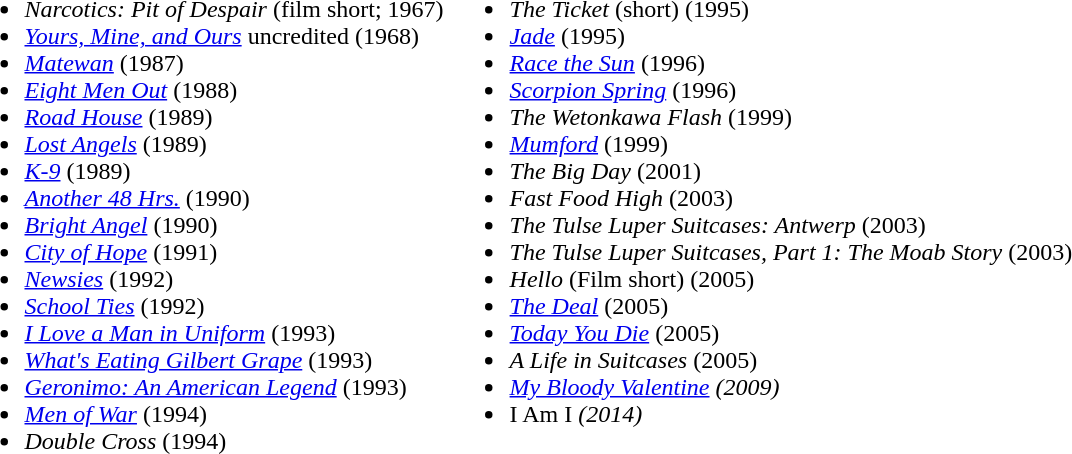<table>
<tr>
<td valign="top"><br><ul><li><em>Narcotics: Pit of Despair</em> (film short; 1967)</li><li><em><a href='#'>Yours, Mine, and Ours</a></em> uncredited (1968)</li><li><em><a href='#'>Matewan</a></em> (1987)</li><li><em><a href='#'>Eight Men Out</a></em> (1988)</li><li><em><a href='#'>Road House</a></em> (1989)</li><li><em><a href='#'>Lost Angels</a></em> (1989)</li><li><em><a href='#'>K-9</a></em> (1989)</li><li><em><a href='#'>Another 48 Hrs.</a></em> (1990)</li><li><em><a href='#'>Bright Angel</a></em>  (1990)</li><li><em><a href='#'>City of Hope</a></em>  (1991)</li><li><em><a href='#'>Newsies</a></em> (1992)</li><li><em><a href='#'>School Ties</a></em> (1992)</li><li><em><a href='#'>I Love a Man in Uniform</a></em> (1993)</li><li><em><a href='#'>What's Eating Gilbert Grape</a></em> (1993)</li><li><em><a href='#'>Geronimo: An American Legend</a></em>  (1993)</li><li><em><a href='#'>Men of War</a></em> (1994)</li><li><em>Double Cross</em> (1994)</li></ul></td>
<td valign="top"><br><ul><li><em>The Ticket</em> (short) (1995)</li><li><em><a href='#'>Jade</a></em> (1995)</li><li><em><a href='#'>Race the Sun</a></em> (1996)</li><li><em><a href='#'>Scorpion Spring</a></em> (1996)</li><li><em>The Wetonkawa Flash</em> (1999)</li><li><em><a href='#'>Mumford</a></em> (1999)</li><li><em>The Big Day</em> (2001)</li><li><em>Fast Food High</em> (2003)</li><li><em>The Tulse Luper Suitcases: Antwerp</em> (2003)</li><li><em>The Tulse Luper Suitcases, Part 1: The Moab Story</em>  (2003)</li><li><em>Hello</em> (Film short) (2005)</li><li><em><a href='#'>The Deal</a></em> (2005)</li><li><em><a href='#'>Today You Die</a></em> (2005)</li><li><em>A Life in Suitcases</em> (2005)</li><li><em><a href='#'>My Bloody Valentine</a> (2009)</li><li></em>I Am I<em> (2014)</li></ul></td>
</tr>
</table>
